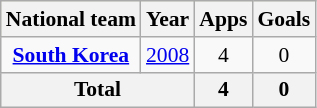<table class="wikitable" style="font-size:90%;text-align:center">
<tr style="background:beige">
<th>National team</th>
<th>Year</th>
<th>Apps</th>
<th>Goals</th>
</tr>
<tr>
<td align=center valign=center><strong><a href='#'>South Korea</a></strong></td>
<td><a href='#'>2008</a></td>
<td>4</td>
<td>0</td>
</tr>
<tr>
<th colspan=2>Total</th>
<th>4</th>
<th>0</th>
</tr>
</table>
